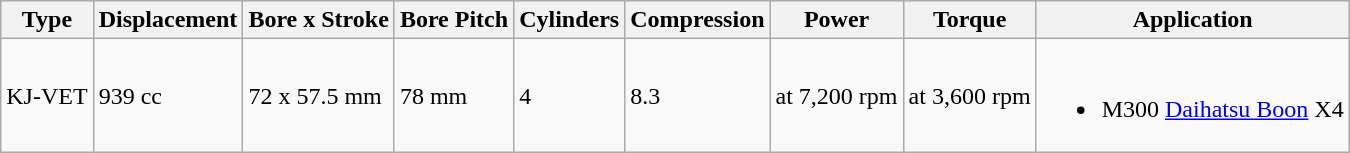<table class="wikitable">
<tr>
<th>Type</th>
<th>Displacement</th>
<th>Bore x Stroke</th>
<th>Bore Pitch</th>
<th>Cylinders</th>
<th>Compression</th>
<th>Power</th>
<th>Torque</th>
<th>Application</th>
</tr>
<tr>
<td rowspan="1">KJ-VET</td>
<td rowspan="1">939 cc</td>
<td rowspan="1">72 x 57.5 mm</td>
<td rowspan="1">78 mm</td>
<td rowspan="1">4</td>
<td rowspan="1">8.3</td>
<td> at 7,200 rpm</td>
<td> at 3,600 rpm</td>
<td><br><ul><li>M300 <a href='#'>Daihatsu Boon</a> X4</li></ul></td>
</tr>
</table>
